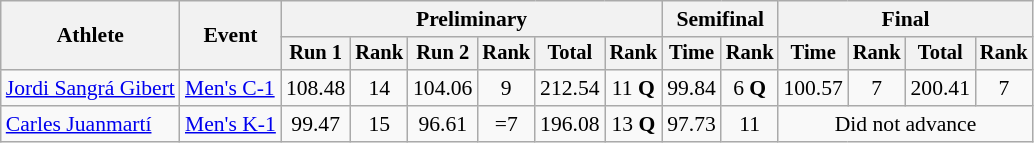<table class="wikitable" style="font-size:90%">
<tr>
<th rowspan="2">Athlete</th>
<th rowspan="2">Event</th>
<th colspan="6">Preliminary</th>
<th colspan="2">Semifinal</th>
<th colspan="4">Final</th>
</tr>
<tr style="font-size:95%">
<th>Run 1</th>
<th>Rank</th>
<th>Run 2</th>
<th>Rank</th>
<th>Total</th>
<th>Rank</th>
<th>Time</th>
<th>Rank</th>
<th>Time</th>
<th>Rank</th>
<th>Total</th>
<th>Rank</th>
</tr>
<tr align=center>
<td align=left><a href='#'>Jordi Sangrá Gibert</a></td>
<td align=left><a href='#'>Men's C-1</a></td>
<td>108.48</td>
<td>14</td>
<td>104.06</td>
<td>9</td>
<td>212.54</td>
<td>11 <strong>Q</strong></td>
<td>99.84</td>
<td>6 <strong>Q</strong></td>
<td>100.57</td>
<td>7</td>
<td>200.41</td>
<td>7</td>
</tr>
<tr align=center>
<td align=left><a href='#'>Carles Juanmartí</a></td>
<td align=left><a href='#'>Men's K-1</a></td>
<td>99.47</td>
<td>15</td>
<td>96.61</td>
<td>=7</td>
<td>196.08</td>
<td>13 <strong>Q</strong></td>
<td>97.73</td>
<td>11</td>
<td colspan=4>Did not advance</td>
</tr>
</table>
